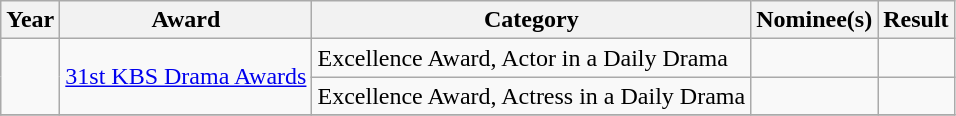<table class="wikitable">
<tr>
<th>Year</th>
<th>Award</th>
<th>Category</th>
<th>Nominee(s)</th>
<th>Result</th>
</tr>
<tr>
<td rowspan="2"></td>
<td rowspan="2"><a href='#'>31st KBS Drama Awards</a></td>
<td>Excellence Award, Actor in a Daily Drama</td>
<td></td>
<td></td>
</tr>
<tr>
<td>Excellence Award, Actress in a Daily Drama</td>
<td></td>
<td></td>
</tr>
<tr>
</tr>
</table>
